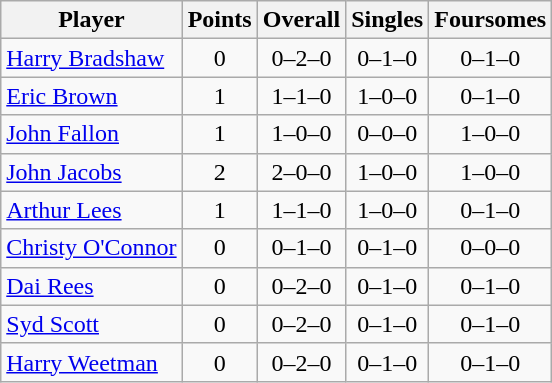<table class="wikitable sortable" style="text-align:center">
<tr>
<th>Player</th>
<th>Points</th>
<th>Overall</th>
<th>Singles</th>
<th>Foursomes</th>
</tr>
<tr>
<td align=left><a href='#'>Harry Bradshaw</a></td>
<td>0</td>
<td>0–2–0</td>
<td>0–1–0</td>
<td>0–1–0</td>
</tr>
<tr>
<td align=left><a href='#'>Eric Brown</a></td>
<td>1</td>
<td>1–1–0</td>
<td>1–0–0</td>
<td>0–1–0</td>
</tr>
<tr>
<td align=left><a href='#'>John Fallon</a></td>
<td>1</td>
<td>1–0–0</td>
<td>0–0–0</td>
<td>1–0–0</td>
</tr>
<tr>
<td align=left><a href='#'>John Jacobs</a></td>
<td>2</td>
<td>2–0–0</td>
<td>1–0–0</td>
<td>1–0–0</td>
</tr>
<tr>
<td align=left><a href='#'>Arthur Lees</a></td>
<td>1</td>
<td>1–1–0</td>
<td>1–0–0</td>
<td>0–1–0</td>
</tr>
<tr>
<td align=left><a href='#'>Christy O'Connor</a></td>
<td>0</td>
<td>0–1–0</td>
<td>0–1–0</td>
<td>0–0–0</td>
</tr>
<tr>
<td align=left><a href='#'>Dai Rees</a></td>
<td>0</td>
<td>0–2–0</td>
<td>0–1–0</td>
<td>0–1–0</td>
</tr>
<tr>
<td align=left><a href='#'>Syd Scott</a></td>
<td>0</td>
<td>0–2–0</td>
<td>0–1–0</td>
<td>0–1–0</td>
</tr>
<tr>
<td align=left><a href='#'>Harry Weetman</a></td>
<td>0</td>
<td>0–2–0</td>
<td>0–1–0</td>
<td>0–1–0</td>
</tr>
</table>
